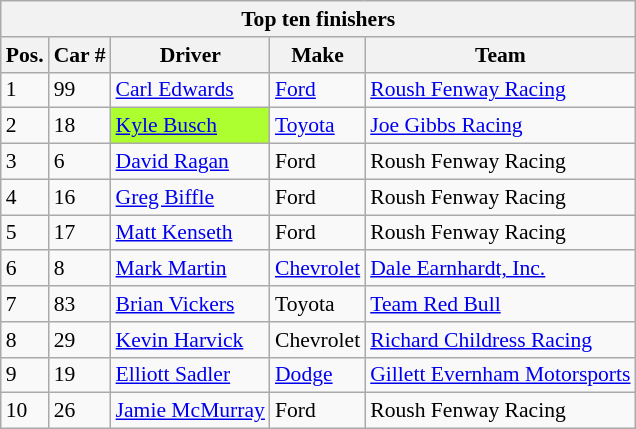<table class="wikitable" style="font-size:90%;">
<tr>
<th colspan="9">Top ten finishers</th>
</tr>
<tr>
<th>Pos.</th>
<th>Car #</th>
<th>Driver</th>
<th>Make</th>
<th>Team</th>
</tr>
<tr>
<td>1</td>
<td>99</td>
<td><a href='#'>Carl Edwards</a></td>
<td><a href='#'>Ford</a></td>
<td><a href='#'>Roush Fenway Racing</a></td>
</tr>
<tr>
<td>2</td>
<td>18</td>
<td style="background:greenyellow;"><a href='#'>Kyle Busch</a></td>
<td><a href='#'>Toyota</a></td>
<td><a href='#'>Joe Gibbs Racing</a></td>
</tr>
<tr>
<td>3</td>
<td>6</td>
<td><a href='#'>David Ragan</a></td>
<td>Ford</td>
<td>Roush Fenway Racing</td>
</tr>
<tr>
<td>4</td>
<td>16</td>
<td><a href='#'>Greg Biffle</a></td>
<td>Ford</td>
<td>Roush Fenway Racing</td>
</tr>
<tr>
<td>5</td>
<td>17</td>
<td><a href='#'>Matt Kenseth</a></td>
<td>Ford</td>
<td>Roush Fenway Racing</td>
</tr>
<tr>
<td>6</td>
<td>8</td>
<td><a href='#'>Mark Martin</a></td>
<td><a href='#'>Chevrolet</a></td>
<td><a href='#'>Dale Earnhardt, Inc.</a></td>
</tr>
<tr>
<td>7</td>
<td>83</td>
<td><a href='#'>Brian Vickers</a></td>
<td>Toyota</td>
<td><a href='#'>Team Red Bull</a></td>
</tr>
<tr>
<td>8</td>
<td>29</td>
<td><a href='#'>Kevin Harvick</a></td>
<td>Chevrolet</td>
<td><a href='#'>Richard Childress Racing</a></td>
</tr>
<tr>
<td>9</td>
<td>19</td>
<td><a href='#'>Elliott Sadler</a></td>
<td><a href='#'>Dodge</a></td>
<td><a href='#'>Gillett Evernham Motorsports</a></td>
</tr>
<tr>
<td>10</td>
<td>26</td>
<td><a href='#'>Jamie McMurray</a></td>
<td>Ford</td>
<td>Roush Fenway Racing</td>
</tr>
</table>
